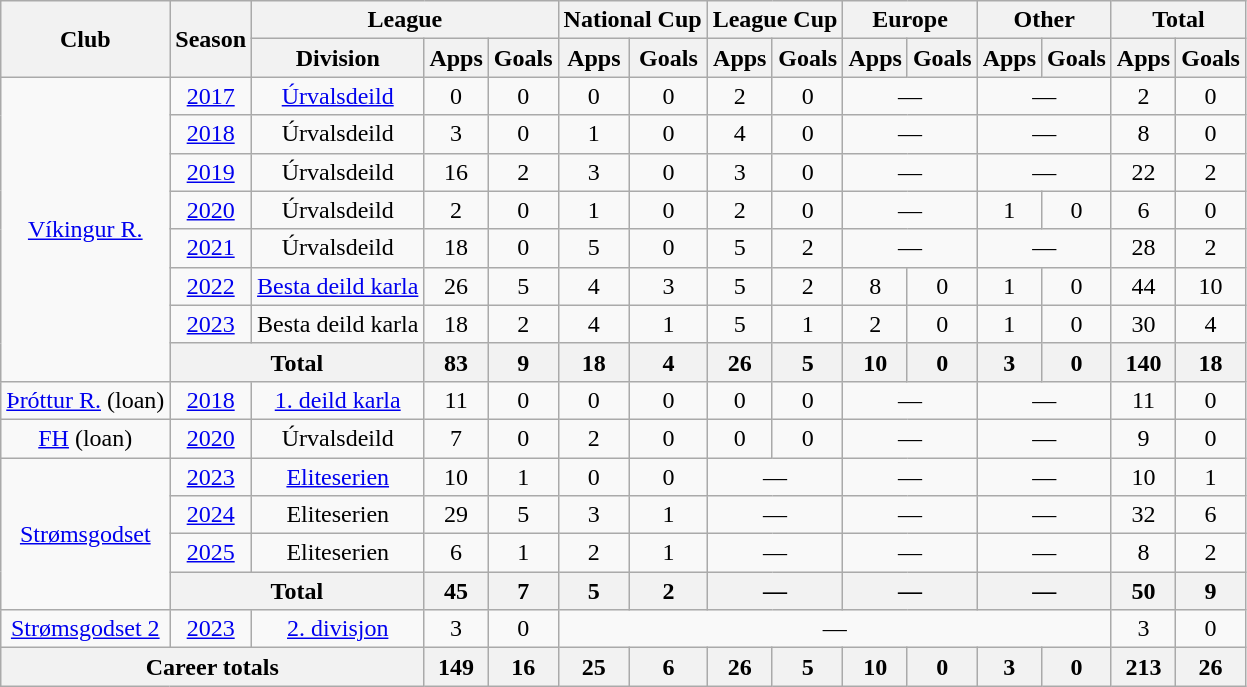<table class="wikitable" style="text-align:center">
<tr>
<th rowspan=2>Club</th>
<th rowspan=2>Season</th>
<th colspan=3>League</th>
<th colspan=2>National Cup</th>
<th colspan=2>League Cup</th>
<th colspan=2>Europe</th>
<th colspan=2>Other</th>
<th colspan=2>Total</th>
</tr>
<tr>
<th>Division</th>
<th>Apps</th>
<th>Goals</th>
<th>Apps</th>
<th>Goals</th>
<th>Apps</th>
<th>Goals</th>
<th>Apps</th>
<th>Goals</th>
<th>Apps</th>
<th>Goals</th>
<th>Apps</th>
<th>Goals</th>
</tr>
<tr>
<td rowspan=8><a href='#'>Víkingur R.</a></td>
<td><a href='#'>2017</a></td>
<td><a href='#'>Úrvalsdeild</a></td>
<td>0</td>
<td>0</td>
<td>0</td>
<td>0</td>
<td>2</td>
<td>0</td>
<td colspan=2>—</td>
<td colspan=2>—</td>
<td>2</td>
<td>0</td>
</tr>
<tr>
<td><a href='#'>2018</a></td>
<td>Úrvalsdeild</td>
<td>3</td>
<td>0</td>
<td>1</td>
<td>0</td>
<td>4</td>
<td>0</td>
<td colspan=2>—</td>
<td colspan=2>—</td>
<td>8</td>
<td>0</td>
</tr>
<tr>
<td><a href='#'>2019</a></td>
<td>Úrvalsdeild</td>
<td>16</td>
<td>2</td>
<td>3</td>
<td>0</td>
<td>3</td>
<td>0</td>
<td colspan=2>—</td>
<td colspan=2>—</td>
<td>22</td>
<td>2</td>
</tr>
<tr>
<td><a href='#'>2020</a></td>
<td>Úrvalsdeild</td>
<td>2</td>
<td>0</td>
<td>1</td>
<td>0</td>
<td>2</td>
<td>0</td>
<td colspan=2>—</td>
<td>1</td>
<td>0</td>
<td>6</td>
<td>0</td>
</tr>
<tr>
<td><a href='#'>2021</a></td>
<td>Úrvalsdeild</td>
<td>18</td>
<td>0</td>
<td>5</td>
<td>0</td>
<td>5</td>
<td>2</td>
<td colspan=2>—</td>
<td colspan=2>—</td>
<td>28</td>
<td>2</td>
</tr>
<tr>
<td><a href='#'>2022</a></td>
<td><a href='#'>Besta deild karla</a></td>
<td>26</td>
<td>5</td>
<td>4</td>
<td>3</td>
<td>5</td>
<td>2</td>
<td>8</td>
<td>0</td>
<td>1</td>
<td>0</td>
<td>44</td>
<td>10</td>
</tr>
<tr>
<td><a href='#'>2023</a></td>
<td>Besta deild karla</td>
<td>18</td>
<td>2</td>
<td>4</td>
<td>1</td>
<td>5</td>
<td>1</td>
<td>2</td>
<td>0</td>
<td>1</td>
<td>0</td>
<td>30</td>
<td>4</td>
</tr>
<tr>
<th colspan=2>Total</th>
<th>83</th>
<th>9</th>
<th>18</th>
<th>4</th>
<th>26</th>
<th>5</th>
<th>10</th>
<th>0</th>
<th>3</th>
<th>0</th>
<th>140</th>
<th>18</th>
</tr>
<tr>
<td><a href='#'>Þróttur R.</a> (loan)</td>
<td><a href='#'>2018</a></td>
<td><a href='#'>1. deild karla</a></td>
<td>11</td>
<td>0</td>
<td>0</td>
<td>0</td>
<td>0</td>
<td>0</td>
<td colspan=2>—</td>
<td colspan=2>—</td>
<td>11</td>
<td>0</td>
</tr>
<tr>
<td><a href='#'>FH</a> (loan)</td>
<td><a href='#'>2020</a></td>
<td>Úrvalsdeild</td>
<td>7</td>
<td>0</td>
<td>2</td>
<td>0</td>
<td>0</td>
<td>0</td>
<td colspan=2>—</td>
<td colspan=2>—</td>
<td>9</td>
<td>0</td>
</tr>
<tr>
<td rowspan=4><a href='#'>Strømsgodset</a></td>
<td><a href='#'>2023</a></td>
<td><a href='#'>Eliteserien</a></td>
<td>10</td>
<td>1</td>
<td>0</td>
<td>0</td>
<td colspan=2>—</td>
<td colspan=2>—</td>
<td colspan=2>—</td>
<td>10</td>
<td>1</td>
</tr>
<tr>
<td><a href='#'>2024</a></td>
<td>Eliteserien</td>
<td>29</td>
<td>5</td>
<td>3</td>
<td>1</td>
<td colspan=2>—</td>
<td colspan=2>—</td>
<td colspan=2>—</td>
<td>32</td>
<td>6</td>
</tr>
<tr>
<td><a href='#'>2025</a></td>
<td>Eliteserien</td>
<td>6</td>
<td>1</td>
<td>2</td>
<td>1</td>
<td colspan=2>—</td>
<td colspan=2>—</td>
<td colspan=2>—</td>
<td>8</td>
<td>2</td>
</tr>
<tr>
<th colspan=2>Total</th>
<th>45</th>
<th>7</th>
<th>5</th>
<th>2</th>
<th colspan=2>—</th>
<th colspan=2>—</th>
<th colspan=2>—</th>
<th>50</th>
<th>9</th>
</tr>
<tr>
<td><a href='#'>Strømsgodset 2</a></td>
<td><a href='#'>2023</a></td>
<td><a href='#'>2. divisjon</a></td>
<td>3</td>
<td>0</td>
<td colspan=8>—</td>
<td>3</td>
<td>0</td>
</tr>
<tr>
<th colspan=3>Career totals</th>
<th>149</th>
<th>16</th>
<th>25</th>
<th>6</th>
<th>26</th>
<th>5</th>
<th>10</th>
<th>0</th>
<th>3</th>
<th>0</th>
<th>213</th>
<th>26</th>
</tr>
</table>
